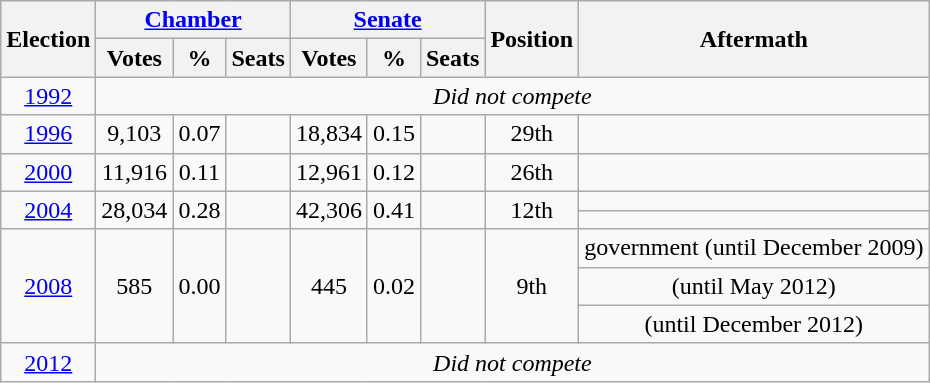<table class=wikitable style=text-align:center>
<tr>
<th rowspan="2">Election</th>
<th colspan="3"><a href='#'>Chamber</a></th>
<th colspan="3"><a href='#'>Senate</a></th>
<th rowspan="2">Position</th>
<th rowspan="2">Aftermath</th>
</tr>
<tr>
<th>Votes</th>
<th>%</th>
<th>Seats</th>
<th>Votes</th>
<th>%</th>
<th>Seats</th>
</tr>
<tr>
<td><a href='#'>1992</a></td>
<td colspan=8><em>Did not compete</em></td>
</tr>
<tr>
<td><a href='#'>1996</a></td>
<td>9,103</td>
<td>0.07</td>
<td></td>
<td>18,834</td>
<td>0.15</td>
<td></td>
<td>29th</td>
<td></td>
</tr>
<tr>
<td><a href='#'>2000</a></td>
<td>11,916</td>
<td>0.11</td>
<td></td>
<td>12,961</td>
<td>0.12</td>
<td></td>
<td>26th</td>
<td></td>
</tr>
<tr>
<td rowspan=2><a href='#'>2004</a></td>
<td rowspan=2>28,034</td>
<td rowspan=2>0.28</td>
<td rowspan=2></td>
<td rowspan=2>42,306</td>
<td rowspan=2>0.41</td>
<td rowspan=2></td>
<td rowspan=2>12th</td>
<td></td>
</tr>
<tr>
<td></td>
</tr>
<tr>
<td rowspan=3><a href='#'>2008</a></td>
<td rowspan=3>585</td>
<td rowspan=3>0.00</td>
<td rowspan=3></td>
<td rowspan=3>445</td>
<td rowspan=3>0.02</td>
<td rowspan=3></td>
<td rowspan=3>9th</td>
<td> government (until December 2009)</td>
</tr>
<tr>
<td> (until May 2012)</td>
</tr>
<tr>
<td> (until December 2012)</td>
</tr>
<tr>
<td><a href='#'>2012</a></td>
<td colspan=8><em>Did not compete</em></td>
</tr>
</table>
